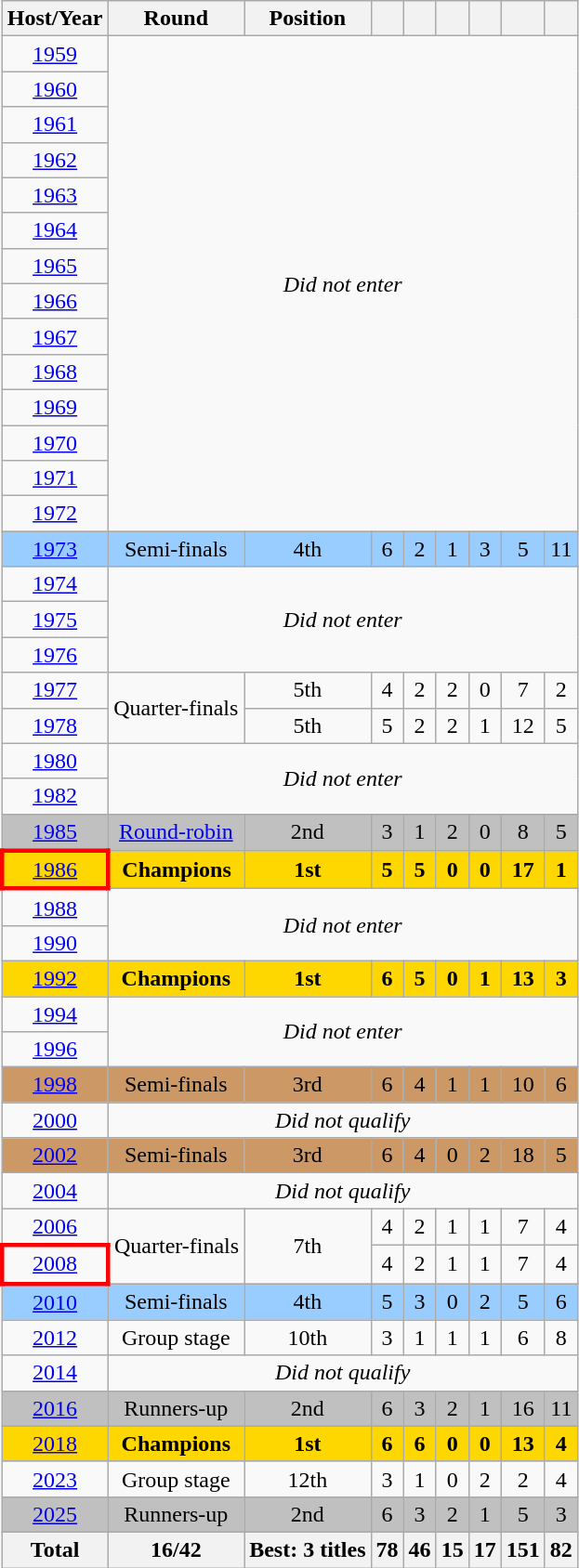<table class="wikitable" style="text-align: center;">
<tr>
<th>Host/Year</th>
<th>Round</th>
<th>Position</th>
<th></th>
<th></th>
<th></th>
<th></th>
<th></th>
<th></th>
</tr>
<tr>
<td> <a href='#'>1959</a></td>
<td rowspan=14 colspan=14><em>Did not enter</em></td>
</tr>
<tr>
<td> <a href='#'>1960</a></td>
</tr>
<tr>
<td> <a href='#'>1961</a></td>
</tr>
<tr>
<td> <a href='#'>1962</a></td>
</tr>
<tr>
<td> <a href='#'>1963</a></td>
</tr>
<tr>
<td> <a href='#'>1964</a></td>
</tr>
<tr>
<td> <a href='#'>1965</a></td>
</tr>
<tr>
<td> <a href='#'>1966</a></td>
</tr>
<tr>
<td> <a href='#'>1967</a></td>
</tr>
<tr>
<td> <a href='#'>1968</a></td>
</tr>
<tr>
<td> <a href='#'>1969</a></td>
</tr>
<tr>
<td> <a href='#'>1970</a></td>
</tr>
<tr>
<td> <a href='#'>1971</a></td>
</tr>
<tr>
<td> <a href='#'>1972</a></td>
</tr>
<tr bgcolor=#9acdff>
<td> <a href='#'>1973</a></td>
<td>Semi-finals</td>
<td>4th</td>
<td>6</td>
<td>2</td>
<td>1</td>
<td>3</td>
<td>5</td>
<td>11</td>
</tr>
<tr>
<td> <a href='#'>1974</a></td>
<td rowspan=3 colspan=14><em>Did not enter</em></td>
</tr>
<tr>
<td> <a href='#'>1975</a></td>
</tr>
<tr>
<td> <a href='#'>1976</a></td>
</tr>
<tr>
<td> <a href='#'>1977</a></td>
<td rowspan=2>Quarter-finals</td>
<td>5th</td>
<td>4</td>
<td>2</td>
<td>2</td>
<td>0</td>
<td>7</td>
<td>2</td>
</tr>
<tr>
<td> <a href='#'>1978</a></td>
<td>5th</td>
<td>5</td>
<td>2</td>
<td>2</td>
<td>1</td>
<td>12</td>
<td>5</td>
</tr>
<tr>
<td> <a href='#'>1980</a></td>
<td rowspan=2 colspan=14><em>Did not enter</em></td>
</tr>
<tr>
<td> <a href='#'>1982</a></td>
</tr>
<tr bgcolor=silver>
<td> <a href='#'>1985</a></td>
<td><a href='#'>Round-robin</a></td>
<td>2nd</td>
<td>3</td>
<td>1</td>
<td>2</td>
<td>0</td>
<td>8</td>
<td>5</td>
</tr>
<tr bgcolor=gold>
<td style="border: 3px solid red"> <a href='#'>1986</a></td>
<td><strong>Champions</strong></td>
<td><strong>1st</strong></td>
<td><strong>5</strong></td>
<td><strong>5</strong></td>
<td><strong>0</strong></td>
<td><strong>0</strong></td>
<td><strong>17</strong></td>
<td><strong>1</strong></td>
</tr>
<tr>
<td> <a href='#'>1988</a></td>
<td rowspan=2 colspan=14><em>Did not enter</em></td>
</tr>
<tr>
<td> <a href='#'>1990</a></td>
</tr>
<tr bgcolor=gold>
<td> <a href='#'>1992</a></td>
<td><strong>Champions</strong></td>
<td><strong>1st</strong></td>
<td><strong>6</strong></td>
<td><strong>5</strong></td>
<td><strong>0</strong></td>
<td><strong>1</strong></td>
<td><strong>13</strong></td>
<td><strong>3</strong></td>
</tr>
<tr>
<td> <a href='#'>1994</a></td>
<td rowspan=2 colspan=14><em>Did not enter</em></td>
</tr>
<tr>
<td> <a href='#'>1996</a></td>
</tr>
<tr bgcolor=#cc9966>
<td> <a href='#'>1998</a></td>
<td>Semi-finals</td>
<td>3rd</td>
<td>6</td>
<td>4</td>
<td>1</td>
<td>1</td>
<td>10</td>
<td>6</td>
</tr>
<tr>
<td> <a href='#'>2000</a></td>
<td colspan=14><em>Did not qualify</em></td>
</tr>
<tr bgcolor=#cc9966>
<td> <a href='#'>2002</a></td>
<td>Semi-finals</td>
<td>3rd</td>
<td>6</td>
<td>4</td>
<td>0</td>
<td>2</td>
<td>18</td>
<td>5</td>
</tr>
<tr>
<td> <a href='#'>2004</a></td>
<td colspan=14><em>Did not qualify</em></td>
</tr>
<tr>
<td> <a href='#'>2006</a></td>
<td rowspan=2>Quarter-finals</td>
<td rowspan=2>7th</td>
<td>4</td>
<td>2</td>
<td>1</td>
<td>1</td>
<td>7</td>
<td>4</td>
</tr>
<tr>
<td style="border: 3px solid red"> <a href='#'>2008</a></td>
<td>4</td>
<td>2</td>
<td>1</td>
<td>1</td>
<td>7</td>
<td>4</td>
</tr>
<tr bgcolor=#9acdff>
<td> <a href='#'>2010</a></td>
<td>Semi-finals</td>
<td>4th</td>
<td>5</td>
<td>3</td>
<td>0</td>
<td>2</td>
<td>5</td>
<td>6</td>
</tr>
<tr>
<td> <a href='#'>2012</a></td>
<td>Group stage</td>
<td>10th</td>
<td>3</td>
<td>1</td>
<td>1</td>
<td>1</td>
<td>6</td>
<td>8</td>
</tr>
<tr>
<td> <a href='#'>2014</a></td>
<td colspan=14><em>Did not qualify</em></td>
</tr>
<tr bgcolor=silver>
<td> <a href='#'>2016</a></td>
<td>Runners-up</td>
<td>2nd</td>
<td>6</td>
<td>3</td>
<td>2</td>
<td>1</td>
<td>16</td>
<td>11</td>
</tr>
<tr bgcolor=gold>
<td> <a href='#'>2018</a></td>
<td><strong>Champions</strong></td>
<td><strong>1st</strong></td>
<td><strong>6</strong></td>
<td><strong>6</strong></td>
<td><strong>0</strong></td>
<td><strong>0</strong></td>
<td><strong>13</strong></td>
<td><strong>4</strong></td>
</tr>
<tr>
<td> <a href='#'>2023</a></td>
<td>Group stage</td>
<td>12th</td>
<td>3</td>
<td>1</td>
<td>0</td>
<td>2</td>
<td>2</td>
<td>4</td>
</tr>
<tr bgcolor=silver>
<td> <a href='#'>2025</a></td>
<td>Runners-up</td>
<td>2nd</td>
<td>6</td>
<td>3</td>
<td>2</td>
<td>1</td>
<td>5</td>
<td>3</td>
</tr>
<tr>
<th>Total</th>
<th>16/42</th>
<th>Best: 3 titles</th>
<th>78</th>
<th>46</th>
<th>15</th>
<th>17</th>
<th>151</th>
<th>82</th>
</tr>
</table>
